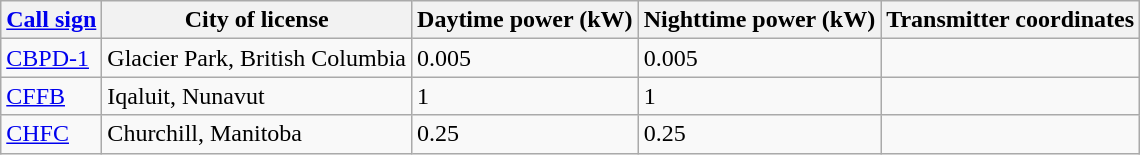<table class="wikitable sortable">
<tr>
<th><a href='#'>Call sign</a></th>
<th>City of license</th>
<th>Daytime power (kW)</th>
<th>Nighttime power (kW)</th>
<th>Transmitter coordinates</th>
</tr>
<tr>
<td><a href='#'>CBPD-1</a></td>
<td>Glacier Park, British Columbia</td>
<td>0.005</td>
<td>0.005</td>
<td></td>
</tr>
<tr>
<td><a href='#'>CFFB</a></td>
<td>Iqaluit, Nunavut</td>
<td>1</td>
<td>1</td>
<td></td>
</tr>
<tr>
<td><a href='#'>CHFC</a></td>
<td>Churchill, Manitoba</td>
<td>0.25</td>
<td>0.25</td>
<td></td>
</tr>
</table>
